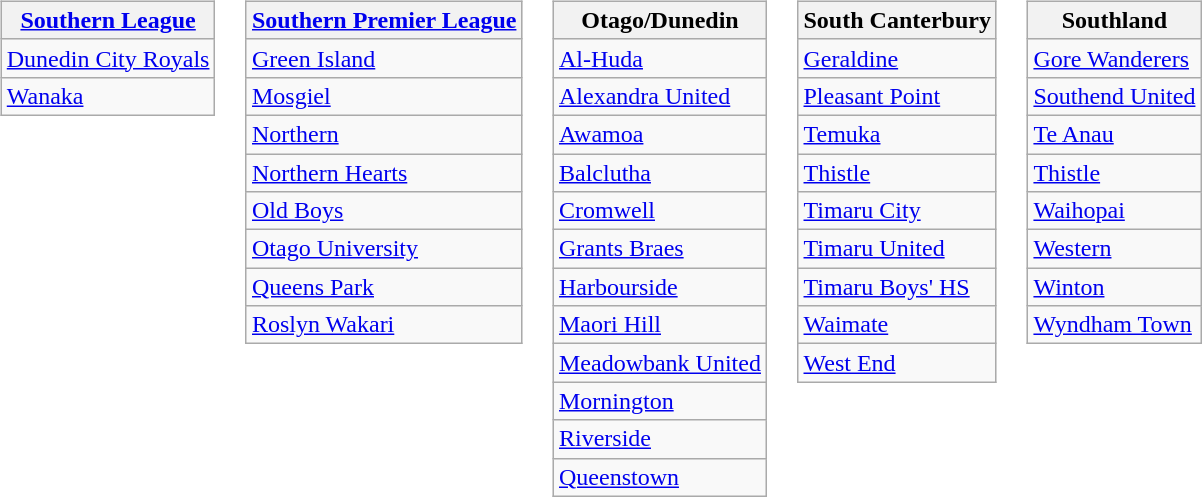<table>
<tr valign=top>
<td><br><table class="wikitable">
<tr>
<th><a href='#'>Southern League</a></th>
</tr>
<tr>
<td><a href='#'>Dunedin City Royals</a></td>
</tr>
<tr>
<td><a href='#'>Wanaka</a></td>
</tr>
</table>
</td>
<td><br><table class="wikitable">
<tr>
<th><a href='#'>Southern Premier League</a></th>
</tr>
<tr>
<td><a href='#'>Green Island</a></td>
</tr>
<tr>
<td><a href='#'>Mosgiel</a></td>
</tr>
<tr>
<td><a href='#'>Northern</a></td>
</tr>
<tr>
<td><a href='#'>Northern Hearts</a></td>
</tr>
<tr>
<td><a href='#'>Old Boys</a></td>
</tr>
<tr>
<td><a href='#'>Otago University</a></td>
</tr>
<tr>
<td><a href='#'>Queens Park</a></td>
</tr>
<tr>
<td><a href='#'>Roslyn Wakari</a></td>
</tr>
</table>
</td>
<td><br><table class="wikitable">
<tr>
<th>Otago/Dunedin</th>
</tr>
<tr>
<td><a href='#'>Al-Huda</a></td>
</tr>
<tr>
<td><a href='#'>Alexandra United</a></td>
</tr>
<tr>
<td><a href='#'>Awamoa</a></td>
</tr>
<tr>
<td><a href='#'>Balclutha</a></td>
</tr>
<tr>
<td><a href='#'>Cromwell</a></td>
</tr>
<tr>
<td><a href='#'>Grants Braes</a></td>
</tr>
<tr>
<td><a href='#'>Harbourside</a></td>
</tr>
<tr>
<td><a href='#'>Maori Hill</a></td>
</tr>
<tr>
<td><a href='#'>Meadowbank United</a></td>
</tr>
<tr>
<td><a href='#'>Mornington</a></td>
</tr>
<tr>
<td><a href='#'>Riverside</a></td>
</tr>
<tr>
<td><a href='#'>Queenstown</a></td>
</tr>
</table>
</td>
<td><br><table class="wikitable">
<tr>
<th>South Canterbury</th>
</tr>
<tr>
<td><a href='#'>Geraldine</a></td>
</tr>
<tr>
<td><a href='#'>Pleasant Point</a></td>
</tr>
<tr>
<td><a href='#'>Temuka</a></td>
</tr>
<tr>
<td><a href='#'>Thistle</a></td>
</tr>
<tr>
<td><a href='#'>Timaru City</a></td>
</tr>
<tr>
<td><a href='#'>Timaru United</a></td>
</tr>
<tr>
<td><a href='#'>Timaru Boys' HS</a></td>
</tr>
<tr>
<td><a href='#'>Waimate</a></td>
</tr>
<tr>
<td><a href='#'>West End</a></td>
</tr>
</table>
</td>
<td><br><table class="wikitable">
<tr>
<th>Southland</th>
</tr>
<tr>
<td><a href='#'>Gore Wanderers</a></td>
</tr>
<tr>
<td><a href='#'>Southend United</a></td>
</tr>
<tr>
<td><a href='#'>Te Anau</a></td>
</tr>
<tr>
<td><a href='#'>Thistle</a></td>
</tr>
<tr>
<td><a href='#'>Waihopai</a></td>
</tr>
<tr>
<td><a href='#'>Western</a></td>
</tr>
<tr>
<td><a href='#'>Winton</a></td>
</tr>
<tr>
<td><a href='#'>Wyndham Town</a></td>
</tr>
</table>
</td>
</tr>
</table>
